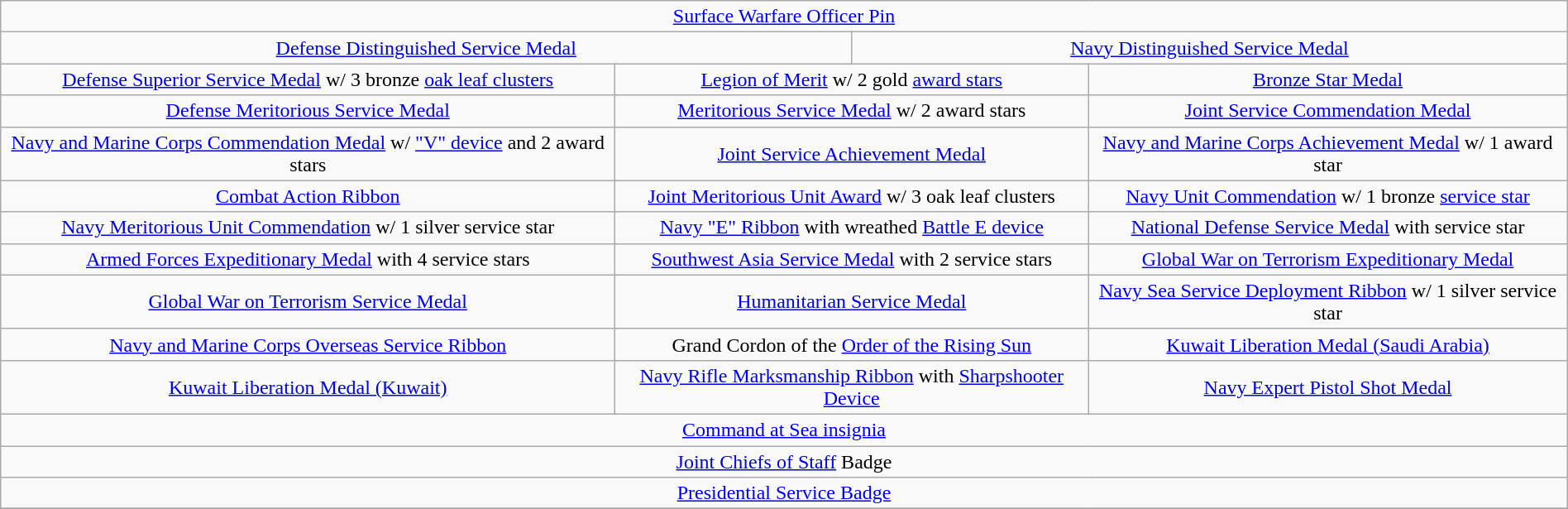<table class="wikitable" style="margin:1em auto; text-align:center;">
<tr>
<td colspan="6"><a href='#'>Surface Warfare Officer Pin</a></td>
</tr>
<tr>
<td colspan="3"><a href='#'>Defense Distinguished Service Medal</a></td>
<td colspan="3"><a href='#'>Navy Distinguished Service Medal</a></td>
</tr>
<tr>
<td colspan="2"><a href='#'>Defense Superior Service Medal</a> w/ 3 bronze <a href='#'>oak leaf clusters</a></td>
<td colspan="2"><a href='#'>Legion of Merit</a> w/ 2 gold <a href='#'>award stars</a></td>
<td colspan="2"><a href='#'>Bronze Star Medal</a></td>
</tr>
<tr>
<td colspan="2"><a href='#'>Defense Meritorious Service Medal</a></td>
<td colspan="2"><a href='#'>Meritorious Service Medal</a> w/ 2 award stars</td>
<td colspan="2"><a href='#'>Joint Service Commendation Medal</a></td>
</tr>
<tr>
<td colspan="2"><a href='#'>Navy and Marine Corps Commendation Medal</a> w/ <a href='#'>"V" device</a> and 2 award stars</td>
<td colspan="2"><a href='#'>Joint Service Achievement Medal</a></td>
<td colspan="2"><a href='#'>Navy and Marine Corps Achievement Medal</a> w/ 1 award star</td>
</tr>
<tr>
<td colspan="2"><a href='#'>Combat Action Ribbon</a></td>
<td colspan="2"><a href='#'>Joint Meritorious Unit Award</a> w/ 3 oak leaf clusters</td>
<td colspan="2"><a href='#'>Navy Unit Commendation</a> w/ 1 bronze <a href='#'>service star</a></td>
</tr>
<tr>
<td colspan="2"><a href='#'>Navy Meritorious Unit Commendation</a> w/ 1 silver service star</td>
<td colspan="2"><a href='#'>Navy "E" Ribbon</a> with wreathed <a href='#'>Battle E device</a></td>
<td colspan="2"><a href='#'>National Defense Service Medal</a> with service star</td>
</tr>
<tr>
<td colspan="2"><a href='#'>Armed Forces Expeditionary Medal</a> with 4 service stars</td>
<td colspan="2"><a href='#'>Southwest Asia Service Medal</a> with 2 service stars</td>
<td colspan="2"><a href='#'>Global War on Terrorism Expeditionary Medal</a></td>
</tr>
<tr>
<td colspan="2"><a href='#'>Global War on Terrorism Service Medal</a></td>
<td colspan="2"><a href='#'>Humanitarian Service Medal</a></td>
<td colspan="2"><a href='#'>Navy Sea Service Deployment Ribbon</a> w/ 1 silver service star</td>
</tr>
<tr>
<td colspan="2"><a href='#'>Navy and Marine Corps Overseas Service Ribbon</a></td>
<td colspan="2">Grand Cordon of the <a href='#'>Order of the Rising Sun</a></td>
<td colspan="2"><a href='#'>Kuwait Liberation Medal (Saudi Arabia)</a></td>
</tr>
<tr>
<td colspan="2"><a href='#'>Kuwait Liberation Medal (Kuwait)</a></td>
<td colspan="2"><a href='#'>Navy Rifle Marksmanship Ribbon</a> with <a href='#'>Sharpshooter Device</a></td>
<td colspan="2"><a href='#'>Navy Expert Pistol Shot Medal</a></td>
</tr>
<tr>
<td colspan="6"><a href='#'>Command at Sea insignia</a></td>
</tr>
<tr>
<td colspan="6"><a href='#'>Joint Chiefs of Staff</a> Badge</td>
</tr>
<tr>
<td colspan="6"><a href='#'>Presidential Service Badge</a></td>
</tr>
<tr>
</tr>
</table>
